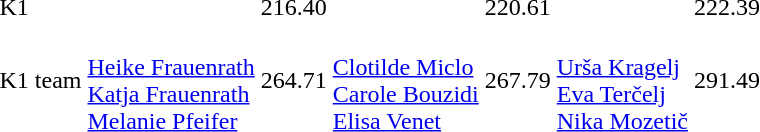<table>
<tr>
<td>K1</td>
<td></td>
<td>216.40</td>
<td></td>
<td>220.61</td>
<td></td>
<td>222.39</td>
</tr>
<tr>
<td>K1 team</td>
<td><br><a href='#'>Heike Frauenrath</a><br><a href='#'>Katja Frauenrath</a><br><a href='#'>Melanie Pfeifer</a></td>
<td>264.71</td>
<td><br><a href='#'>Clotilde Miclo</a><br><a href='#'>Carole Bouzidi</a><br><a href='#'>Elisa Venet</a></td>
<td>267.79</td>
<td><br><a href='#'>Urša Kragelj</a><br><a href='#'>Eva Terčelj</a><br><a href='#'>Nika Mozetič</a></td>
<td>291.49</td>
</tr>
</table>
